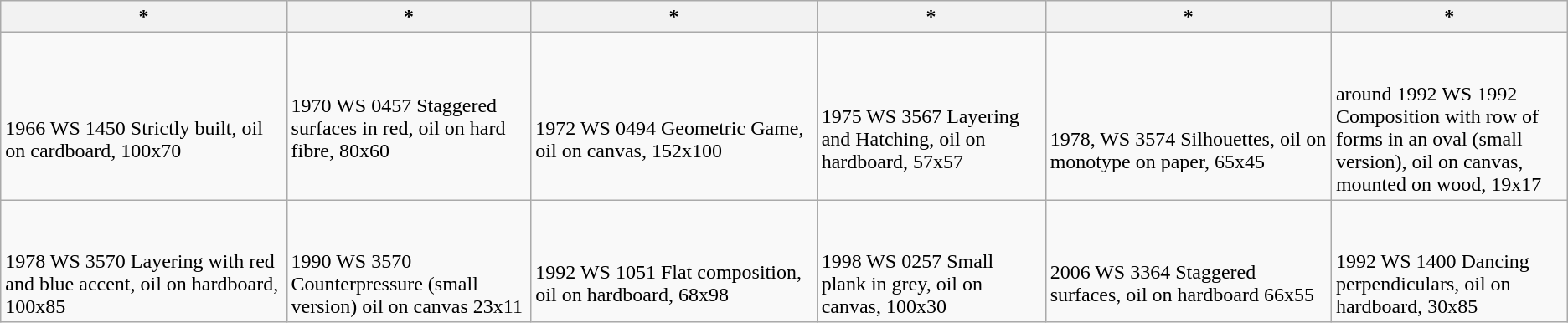<table class="wikitable">
<tr class="hintergrundfarbe5">
<th style="width:10%">*</th>
<th style="width:8%">*</th>
<th style="width:10%">*</th>
<th style="width: 8%">*</th>
<th style="width:10%">*</th>
<th style="width:8%">*</th>
</tr>
<tr>
<td><br><br><div>1966 WS 1450 Strictly built, oil on cardboard, 100x70</div></td>
<td><br><div>1970 WS 0457 Staggered surfaces in red, oil on hard fibre, 80x60</div></td>
<td><br><br><div>1972 WS 0494 Geometric Game, oil on canvas, 152x100 </div></td>
<td><br><br><div>1975 WS 3567 Layering and Hatching, oil on hardboard, 57x57</div></td>
<td><br><br><br><div>1978, WS 3574 Silhouettes, oil on monotype on paper, 65x45</div></td>
<td><br><br><div>around 1992 WS 1992 Composition with row of forms in an oval (small version), oil on canvas, mounted on wood, 19x17</div></td>
</tr>
<tr>
<td><br><br><div>1978 WS 3570 Layering with red and blue accent, oil on hardboard, 100x85</div></td>
<td><br><br><div>1990 WS 3570 Counterpressure (small version) oil on canvas 23x11 </div></td>
<td><br><br><div>1992 WS 1051 Flat composition, oil on hardboard, 68x98</div></td>
<td><br><br><div>1998 WS 0257 Small plank in grey, oil on canvas, 100x30 </div></td>
<td><br><br><div>2006 WS 3364 Staggered surfaces, oil on hardboard 66x55</div></td>
<td><br><br><div>1992 WS 1400 Dancing perpendiculars, oil on hardboard, 30x85</div></td>
</tr>
</table>
